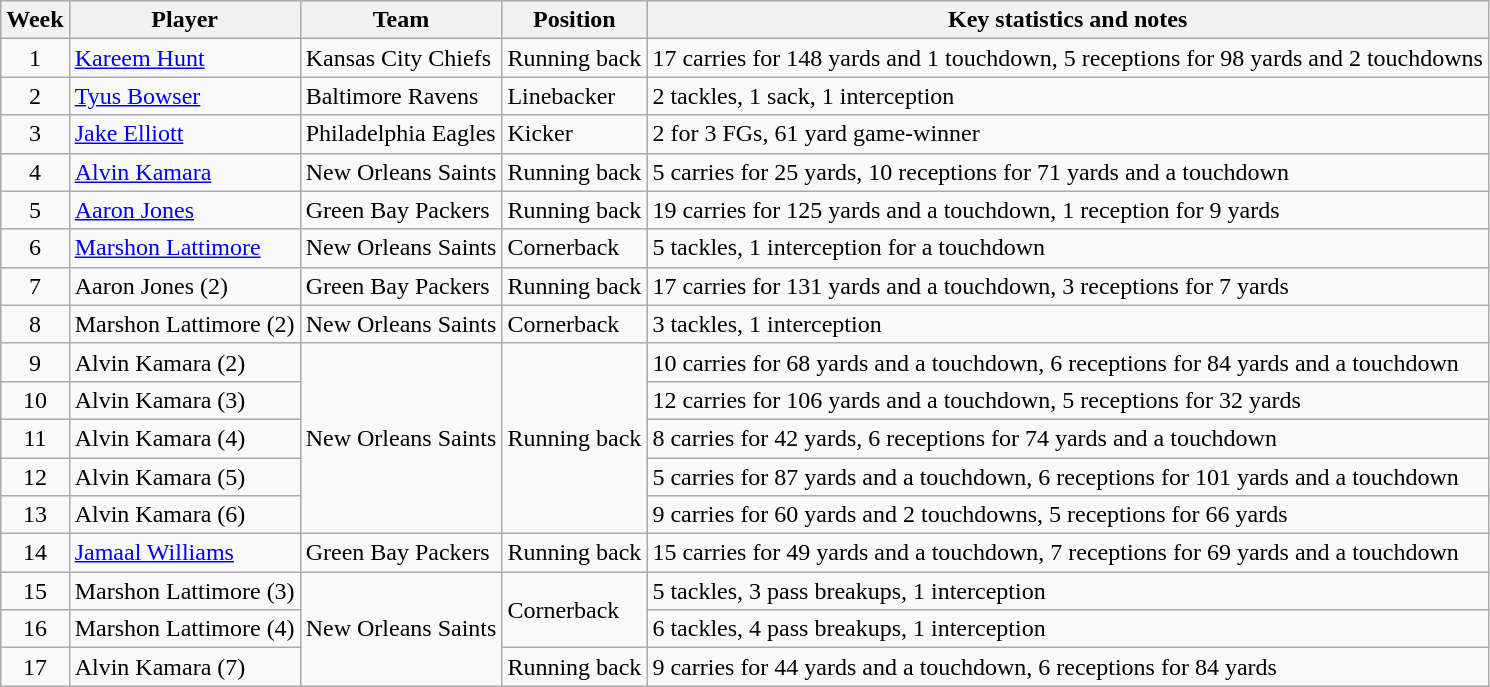<table class="wikitable sortable">
<tr>
<th>Week</th>
<th>Player</th>
<th>Team</th>
<th>Position</th>
<th>Key statistics and notes</th>
</tr>
<tr>
<td align=center>1</td>
<td><a href='#'>Kareem Hunt</a></td>
<td>Kansas City Chiefs</td>
<td>Running back</td>
<td>17 carries for 148 yards and 1 touchdown, 5 receptions for 98 yards and 2 touchdowns</td>
</tr>
<tr>
<td align=center>2</td>
<td><a href='#'>Tyus Bowser</a></td>
<td>Baltimore Ravens</td>
<td>Linebacker</td>
<td>2 tackles, 1 sack, 1 interception</td>
</tr>
<tr>
<td align=center>3</td>
<td><a href='#'>Jake Elliott</a></td>
<td>Philadelphia Eagles</td>
<td>Kicker</td>
<td>2 for 3 FGs, 61 yard game-winner</td>
</tr>
<tr>
<td align=center>4</td>
<td><a href='#'>Alvin Kamara</a></td>
<td>New Orleans Saints</td>
<td>Running back</td>
<td>5 carries for 25 yards, 10 receptions for 71 yards and a touchdown</td>
</tr>
<tr>
<td align=center>5</td>
<td><a href='#'>Aaron Jones</a></td>
<td>Green Bay Packers</td>
<td>Running back</td>
<td>19 carries for 125 yards and a touchdown, 1 reception for 9 yards</td>
</tr>
<tr>
<td align=center>6</td>
<td><a href='#'>Marshon Lattimore</a></td>
<td>New Orleans Saints</td>
<td>Cornerback</td>
<td>5 tackles, 1 interception for a touchdown</td>
</tr>
<tr>
<td align=center>7</td>
<td>Aaron Jones (2)</td>
<td>Green Bay Packers</td>
<td>Running back</td>
<td>17 carries for 131 yards and a touchdown, 3 receptions for 7 yards</td>
</tr>
<tr>
<td align=center>8</td>
<td>Marshon Lattimore (2)</td>
<td>New Orleans Saints</td>
<td>Cornerback</td>
<td>3 tackles, 1 interception</td>
</tr>
<tr>
<td align=center>9</td>
<td>Alvin Kamara (2)</td>
<td rowspan="5">New Orleans Saints</td>
<td rowspan="5">Running back</td>
<td>10 carries for 68 yards and a touchdown, 6 receptions for 84 yards and a touchdown</td>
</tr>
<tr>
<td align=center>10</td>
<td>Alvin Kamara (3)</td>
<td>12 carries for 106 yards and a touchdown, 5 receptions for 32 yards</td>
</tr>
<tr>
<td align=center>11</td>
<td>Alvin Kamara (4)</td>
<td>8 carries for 42 yards, 6 receptions for 74 yards and a touchdown</td>
</tr>
<tr>
<td align=center>12</td>
<td>Alvin Kamara (5)</td>
<td>5 carries for 87 yards and a touchdown, 6 receptions for 101 yards and a touchdown</td>
</tr>
<tr>
<td align=center>13</td>
<td>Alvin Kamara (6)</td>
<td>9 carries for 60 yards and 2 touchdowns, 5 receptions for 66 yards</td>
</tr>
<tr>
<td align=center>14</td>
<td><a href='#'>Jamaal Williams</a></td>
<td>Green Bay Packers</td>
<td>Running back</td>
<td>15 carries for 49 yards and a touchdown, 7 receptions for 69 yards and a touchdown</td>
</tr>
<tr>
<td align=center>15</td>
<td>Marshon Lattimore (3)</td>
<td rowspan="3">New Orleans Saints</td>
<td rowspan="2">Cornerback</td>
<td>5 tackles, 3 pass breakups, 1 interception</td>
</tr>
<tr>
<td align=center>16</td>
<td>Marshon Lattimore (4)</td>
<td>6 tackles, 4 pass breakups, 1 interception</td>
</tr>
<tr>
<td align=center>17</td>
<td>Alvin Kamara (7)</td>
<td>Running back</td>
<td>9 carries for 44 yards and a touchdown, 6 receptions for 84 yards</td>
</tr>
</table>
